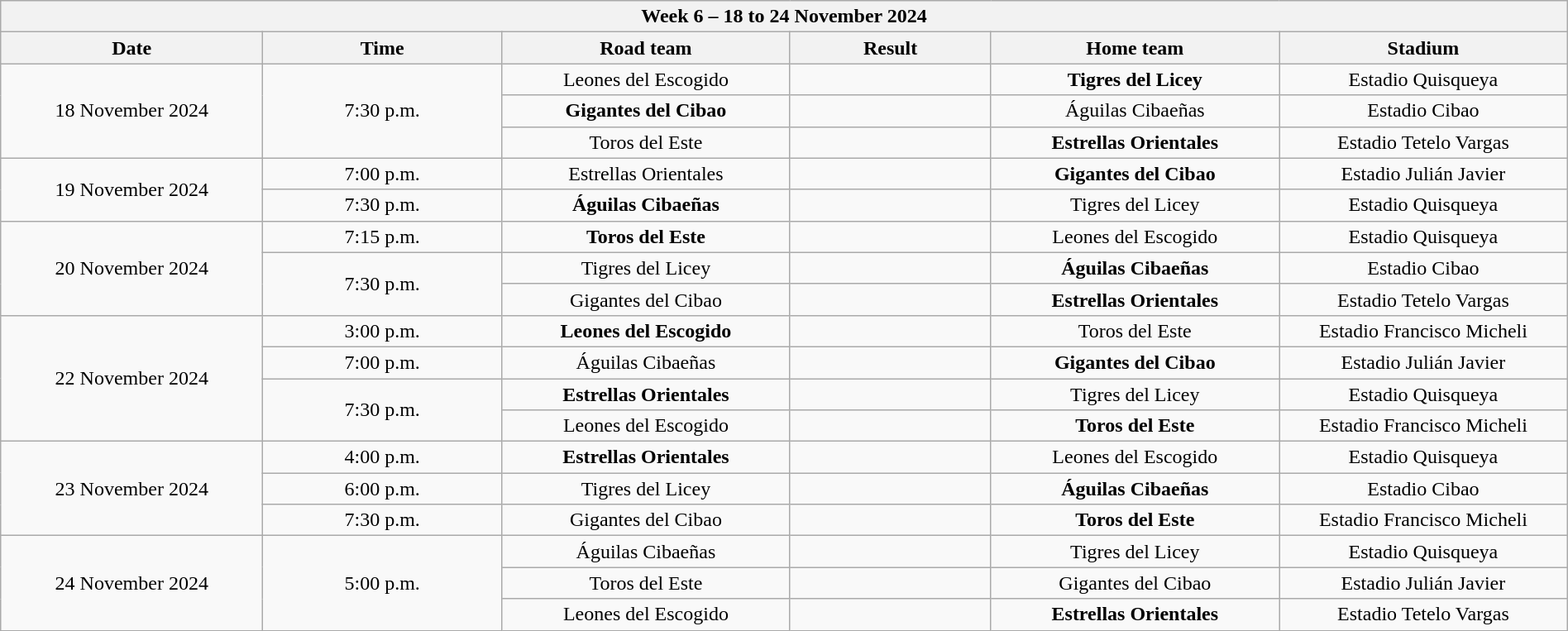<table class="wikitable collapsible collapsed" style="font-size: 100%; text-align: center; width: 100%;">
<tr>
<th colspan="6" style="with: 100%;" align=center>Week 6 – 18 to 24 November 2024</th>
</tr>
<tr>
<th width="50">Date</th>
<th width="50">Time</th>
<th width="75">Road team</th>
<th width="50">Result</th>
<th width="75">Home team</th>
<th width="75">Stadium</th>
</tr>
<tr>
<td rowspan="3">18 November 2024</td>
<td rowspan="3">7:30 p.m.</td>
<td>Leones del Escogido</td>
<td></td>
<td><strong>Tigres del Licey</strong></td>
<td>Estadio Quisqueya</td>
</tr>
<tr>
<td><strong>Gigantes del Cibao</strong></td>
<td></td>
<td>Águilas Cibaeñas</td>
<td>Estadio Cibao</td>
</tr>
<tr>
<td>Toros del Este</td>
<td></td>
<td><strong>Estrellas Orientales</strong></td>
<td>Estadio Tetelo Vargas</td>
</tr>
<tr>
<td rowspan="2">19 November 2024</td>
<td>7:00 p.m.</td>
<td>Estrellas Orientales</td>
<td></td>
<td><strong>Gigantes del Cibao</strong></td>
<td>Estadio Julián Javier</td>
</tr>
<tr>
<td>7:30 p.m.</td>
<td><strong>Águilas Cibaeñas</strong></td>
<td></td>
<td>Tigres del Licey</td>
<td>Estadio Quisqueya</td>
</tr>
<tr>
<td rowspan="3">20 November 2024</td>
<td>7:15 p.m.</td>
<td><strong>Toros del Este</strong></td>
<td></td>
<td>Leones del Escogido</td>
<td>Estadio Quisqueya</td>
</tr>
<tr>
<td rowspan="2">7:30 p.m.</td>
<td>Tigres del Licey</td>
<td></td>
<td><strong>Águilas Cibaeñas</strong></td>
<td>Estadio Cibao</td>
</tr>
<tr>
<td>Gigantes del Cibao</td>
<td></td>
<td><strong>Estrellas Orientales</strong></td>
<td>Estadio Tetelo Vargas</td>
</tr>
<tr>
<td rowspan="4">22 November 2024</td>
<td>3:00 p.m.</td>
<td><strong>Leones del Escogido</strong></td>
<td></td>
<td>Toros del Este</td>
<td>Estadio Francisco Micheli</td>
</tr>
<tr>
<td>7:00 p.m.</td>
<td>Águilas Cibaeñas</td>
<td></td>
<td><strong>Gigantes del Cibao</strong></td>
<td>Estadio Julián Javier</td>
</tr>
<tr>
<td rowspan="2">7:30 p.m.</td>
<td><strong>Estrellas Orientales</strong></td>
<td></td>
<td>Tigres del Licey</td>
<td>Estadio Quisqueya</td>
</tr>
<tr>
<td>Leones del Escogido</td>
<td></td>
<td><strong>Toros del Este</strong></td>
<td>Estadio Francisco Micheli</td>
</tr>
<tr>
<td rowspan="3">23 November 2024</td>
<td>4:00 p.m.</td>
<td><strong>Estrellas Orientales</strong></td>
<td></td>
<td>Leones del Escogido</td>
<td>Estadio Quisqueya</td>
</tr>
<tr>
<td>6:00 p.m.</td>
<td>Tigres del Licey</td>
<td></td>
<td><strong>Águilas Cibaeñas</strong></td>
<td>Estadio Cibao</td>
</tr>
<tr>
<td>7:30 p.m.</td>
<td>Gigantes del Cibao</td>
<td></td>
<td><strong>Toros del Este</strong></td>
<td>Estadio Francisco Micheli</td>
</tr>
<tr>
<td rowspan="3">24 November 2024</td>
<td rowspan="3">5:00 p.m.</td>
<td>Águilas Cibaeñas</td>
<td></td>
<td>Tigres del Licey</td>
<td>Estadio Quisqueya</td>
</tr>
<tr>
<td>Toros del Este</td>
<td></td>
<td>Gigantes del Cibao</td>
<td>Estadio Julián Javier</td>
</tr>
<tr>
<td>Leones del Escogido</td>
<td></td>
<td><strong>Estrellas Orientales</strong></td>
<td>Estadio Tetelo Vargas</td>
</tr>
</table>
